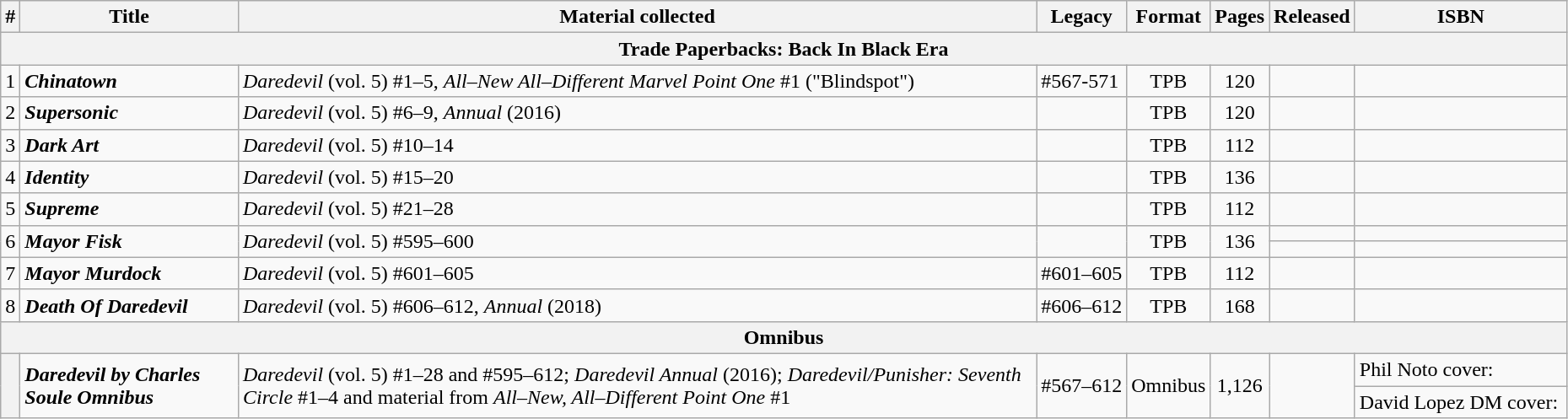<table class="wikitable sortable" width=98%>
<tr>
<th width="4px">#</th>
<th>Title</th>
<th>Material collected</th>
<th style="width: 4em;">Legacy</th>
<th class="unsortable">Format</th>
<th>Pages</th>
<th>Released</th>
<th class="unsortable" style="width: 10em;">ISBN</th>
</tr>
<tr>
<th colspan=8>Trade Paperbacks: Back In Black Era</th>
</tr>
<tr>
<td>1</td>
<td><strong><em>Chinatown</em></strong></td>
<td><em>Daredevil</em> (vol. 5) #1–5, <em>All–New All–Different Marvel Point One</em> #1 ("Blindspot")</td>
<td>#567-571</td>
<td style="text-align: center;">TPB</td>
<td style="text-align: center;">120</td>
<td></td>
<td></td>
</tr>
<tr>
<td>2</td>
<td><strong><em>Supersonic</em></strong></td>
<td><em>Daredevil</em> (vol. 5) #6–9, <em>Annual</em> (2016)</td>
<td></td>
<td style="text-align: center;">TPB</td>
<td style="text-align: center;">120</td>
<td></td>
<td></td>
</tr>
<tr>
<td>3</td>
<td><strong><em>Dark Art</em></strong></td>
<td><em>Daredevil</em> (vol. 5) #10–14</td>
<td></td>
<td style="text-align: center;">TPB</td>
<td style="text-align: center;">112</td>
<td></td>
<td></td>
</tr>
<tr>
<td>4</td>
<td><strong><em>Identity</em></strong></td>
<td><em>Daredevil</em> (vol. 5) #15–20</td>
<td></td>
<td style="text-align: center;">TPB</td>
<td style="text-align: center;">136</td>
<td></td>
<td></td>
</tr>
<tr>
<td>5</td>
<td><strong><em>Supreme</em></strong></td>
<td><em>Daredevil</em> (vol. 5) #21–28</td>
<td></td>
<td style="text-align: center;">TPB</td>
<td style="text-align: center;">112</td>
<td></td>
<td></td>
</tr>
<tr>
<td rowspan=2>6</td>
<td rowspan=2><strong><em>Mayor Fisk</em></strong></td>
<td rowspan=2><em>Daredevil</em> (vol. 5) #595–600</td>
<td rowspan=2></td>
<td rowspan=2 style="text-align: center;">TPB</td>
<td rowspan=2 style="text-align: center;">136</td>
<td></td>
<td></td>
</tr>
<tr>
<td></td>
<td></td>
</tr>
<tr>
<td>7</td>
<td><strong><em>Mayor Murdock</em></strong></td>
<td><em>Daredevil</em> (vol. 5) #601–605</td>
<td>#601–605</td>
<td style="text-align: center;">TPB</td>
<td style="text-align: center;">112</td>
<td></td>
<td></td>
</tr>
<tr>
<td>8</td>
<td><strong><em>Death Of Daredevil</em></strong></td>
<td><em>Daredevil</em> (vol. 5) #606–612, <em>Annual</em> (2018)</td>
<td>#606–612</td>
<td style="text-align: center;">TPB</td>
<td style="text-align: center;">168</td>
<td></td>
<td></td>
</tr>
<tr>
<th colspan=8>Omnibus</th>
</tr>
<tr>
<th style="background-color: light grey;" rowspan=2></th>
<td rowspan=2><strong><em>Daredevil by Charles Soule Omnibus</em></strong></td>
<td rowspan=2><em>Daredevil</em> (vol. 5) #1–28 and #595–612; <em>Daredevil Annual</em> (2016); <em>Daredevil/Punisher: Seventh Circle</em> #1–4 and material from <em>All–New, All–Different Point One</em> #1</td>
<td rowspan=2>#567–612</td>
<td rowspan=2 style="text-align: center;">Omnibus</td>
<td rowspan=2 style="text-align: center;">1,126</td>
<td rowspan=2></td>
<td>Phil Noto cover: </td>
</tr>
<tr>
<td>David Lopez DM cover: </td>
</tr>
</table>
